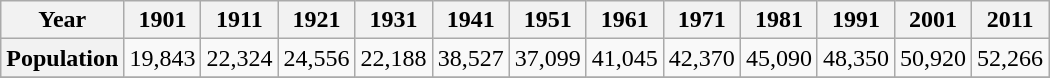<table class="wikitable">
<tr>
<th scope="row">Year</th>
<th scope="col">1901</th>
<th scope="col">1911</th>
<th scope="col">1921</th>
<th scope="col">1931</th>
<th scope="col">1941</th>
<th scope="col">1951</th>
<th scope="col">1961</th>
<th scope="col">1971</th>
<th scope="col">1981</th>
<th scope="col">1991</th>
<th scope="col">2001</th>
<th scope="col">2011</th>
</tr>
<tr>
<th scope="row">Population</th>
<td>19,843</td>
<td>22,324</td>
<td>24,556</td>
<td>22,188</td>
<td>38,527</td>
<td>37,099</td>
<td>41,045</td>
<td>42,370</td>
<td>45,090</td>
<td>48,350</td>
<td>50,920</td>
<td>52,266</td>
</tr>
<tr>
</tr>
</table>
